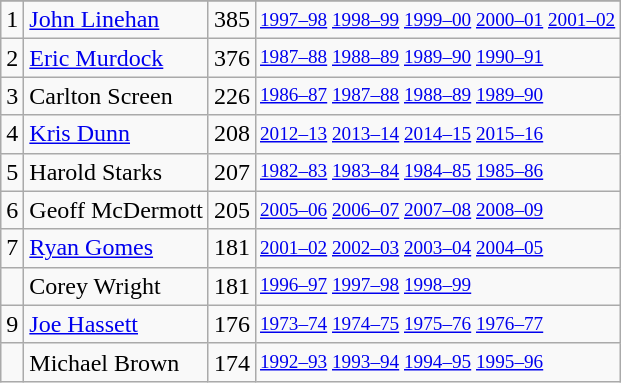<table class="wikitable">
<tr>
</tr>
<tr>
<td>1</td>
<td><a href='#'>John Linehan</a></td>
<td>385</td>
<td style="font-size:80%;"><a href='#'>1997–98</a> <a href='#'>1998–99</a> <a href='#'>1999–00</a> <a href='#'>2000–01</a> <a href='#'>2001–02</a></td>
</tr>
<tr>
<td>2</td>
<td><a href='#'>Eric Murdock</a></td>
<td>376</td>
<td style="font-size:80%;"><a href='#'>1987–88</a> <a href='#'>1988–89</a> <a href='#'>1989–90</a> <a href='#'>1990–91</a></td>
</tr>
<tr>
<td>3</td>
<td>Carlton Screen</td>
<td>226</td>
<td style="font-size:80%;"><a href='#'>1986–87</a> <a href='#'>1987–88</a> <a href='#'>1988–89</a> <a href='#'>1989–90</a></td>
</tr>
<tr>
<td>4</td>
<td><a href='#'>Kris Dunn</a></td>
<td>208</td>
<td style="font-size:80%;"><a href='#'>2012–13</a> <a href='#'>2013–14</a> <a href='#'>2014–15</a> <a href='#'>2015–16</a></td>
</tr>
<tr>
<td>5</td>
<td>Harold Starks</td>
<td>207</td>
<td style="font-size:80%;"><a href='#'>1982–83</a> <a href='#'>1983–84</a> <a href='#'>1984–85</a> <a href='#'>1985–86</a></td>
</tr>
<tr>
<td>6</td>
<td>Geoff McDermott</td>
<td>205</td>
<td style="font-size:80%;"><a href='#'>2005–06</a> <a href='#'>2006–07</a> <a href='#'>2007–08</a> <a href='#'>2008–09</a></td>
</tr>
<tr>
<td>7</td>
<td><a href='#'>Ryan Gomes</a></td>
<td>181</td>
<td style="font-size:80%;"><a href='#'>2001–02</a> <a href='#'>2002–03</a> <a href='#'>2003–04</a> <a href='#'>2004–05</a></td>
</tr>
<tr>
<td></td>
<td>Corey Wright</td>
<td>181</td>
<td style="font-size:80%;"><a href='#'>1996–97</a> <a href='#'>1997–98</a> <a href='#'>1998–99</a></td>
</tr>
<tr>
<td>9</td>
<td><a href='#'>Joe Hassett</a></td>
<td>176</td>
<td style="font-size:80%;"><a href='#'>1973–74</a> <a href='#'>1974–75</a> <a href='#'>1975–76</a> <a href='#'>1976–77</a></td>
</tr>
<tr>
<td></td>
<td>Michael Brown</td>
<td>174</td>
<td style="font-size:80%;"><a href='#'>1992–93</a> <a href='#'>1993–94</a> <a href='#'>1994–95</a> <a href='#'>1995–96</a></td>
</tr>
</table>
